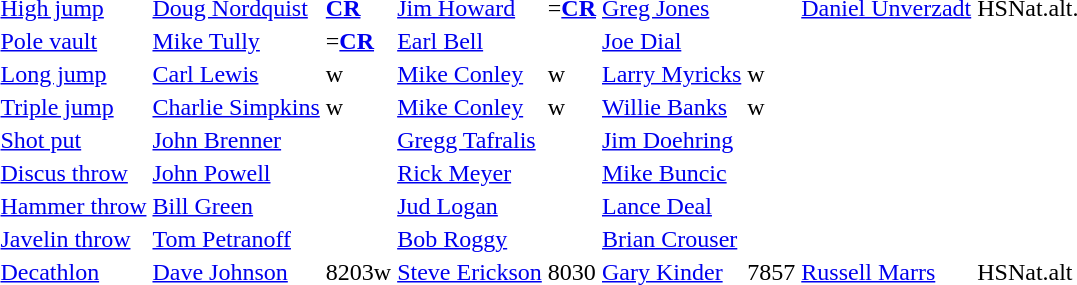<table>
<tr>
<td><a href='#'>High jump</a></td>
<td><a href='#'>Doug Nordquist</a></td>
<td> <strong><a href='#'>CR</a></strong></td>
<td><a href='#'>Jim Howard</a></td>
<td> =<strong><a href='#'>CR</a></strong></td>
<td><a href='#'>Greg Jones</a></td>
<td></td>
<td><a href='#'>Daniel Unverzadt</a></td>
<td>HSNat.alt.</td>
</tr>
<tr>
<td><a href='#'>Pole vault</a></td>
<td><a href='#'>Mike Tully</a></td>
<td>  =<strong><a href='#'>CR</a></strong></td>
<td><a href='#'>Earl Bell</a></td>
<td></td>
<td><a href='#'>Joe Dial</a></td>
<td></td>
</tr>
<tr>
<td><a href='#'>Long jump</a></td>
<td><a href='#'>Carl Lewis</a></td>
<td>w</td>
<td><a href='#'>Mike Conley</a></td>
<td>w</td>
<td><a href='#'>Larry Myricks</a></td>
<td>w</td>
</tr>
<tr>
<td><a href='#'>Triple jump</a></td>
<td><a href='#'>Charlie Simpkins</a></td>
<td>w</td>
<td><a href='#'>Mike Conley</a></td>
<td>w</td>
<td><a href='#'>Willie Banks</a></td>
<td>w</td>
</tr>
<tr>
<td><a href='#'>Shot put</a></td>
<td><a href='#'>John Brenner</a></td>
<td></td>
<td><a href='#'>Gregg Tafralis</a></td>
<td></td>
<td><a href='#'>Jim Doehring</a></td>
<td></td>
</tr>
<tr>
<td><a href='#'>Discus throw</a></td>
<td><a href='#'>John Powell</a></td>
<td></td>
<td><a href='#'>Rick Meyer</a></td>
<td></td>
<td><a href='#'>Mike Buncic</a></td>
<td></td>
</tr>
<tr>
<td><a href='#'>Hammer throw</a></td>
<td><a href='#'>Bill Green</a></td>
<td></td>
<td><a href='#'>Jud Logan</a></td>
<td></td>
<td><a href='#'>Lance Deal</a></td>
<td></td>
</tr>
<tr>
<td><a href='#'>Javelin throw</a></td>
<td><a href='#'>Tom Petranoff</a></td>
<td></td>
<td><a href='#'>Bob Roggy</a></td>
<td></td>
<td><a href='#'>Brian Crouser</a></td>
<td></td>
</tr>
<tr>
<td><a href='#'>Decathlon</a></td>
<td><a href='#'>Dave Johnson</a></td>
<td>8203w</td>
<td><a href='#'>Steve Erickson</a></td>
<td>8030</td>
<td><a href='#'>Gary Kinder</a></td>
<td>7857</td>
<td><a href='#'>Russell Marrs</a></td>
<td>HSNat.alt</td>
</tr>
</table>
